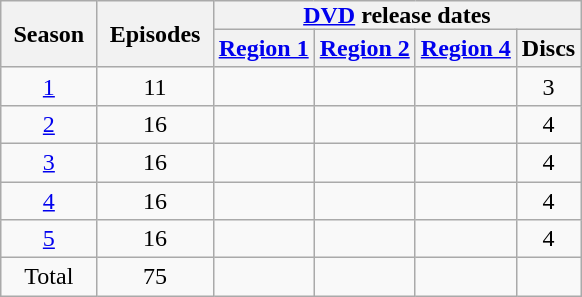<table class="wikitable plainrowheaders" style="text-align: center;">
<tr>
<th scope="col" style="padding: 0px 8px" rowspan="2">Season</th>
<th scope="col" style="padding: 0px 8px" rowspan="2">Episodes</th>
<th scope="col" style="padding: 0px 8px" colspan="4"><a href='#'>DVD</a> release dates</th>
</tr>
<tr>
<th scope="col"><a href='#'>Region 1</a></th>
<th scope="col"><a href='#'>Region 2</a></th>
<th scope="col"><a href='#'>Region 4</a></th>
<th scope="col">Discs</th>
</tr>
<tr>
<td scope="row"><a href='#'>1</a></td>
<td>11</td>
<td></td>
<td></td>
<td></td>
<td>3</td>
</tr>
<tr>
<td scope="row"><a href='#'>2</a></td>
<td>16</td>
<td></td>
<td></td>
<td></td>
<td>4</td>
</tr>
<tr>
<td scope="row"><a href='#'>3</a></td>
<td>16</td>
<td></td>
<td></td>
<td></td>
<td>4</td>
</tr>
<tr>
<td scope="row"><a href='#'>4</a></td>
<td>16</td>
<td></td>
<td></td>
<td></td>
<td>4</td>
</tr>
<tr>
<td scope="row"><a href='#'>5</a></td>
<td>16</td>
<td></td>
<td></td>
<td></td>
<td>4</td>
</tr>
<tr>
<td scope="row">Total</td>
<td>75</td>
<td></td>
<td></td>
<td></td>
<td></td>
</tr>
</table>
